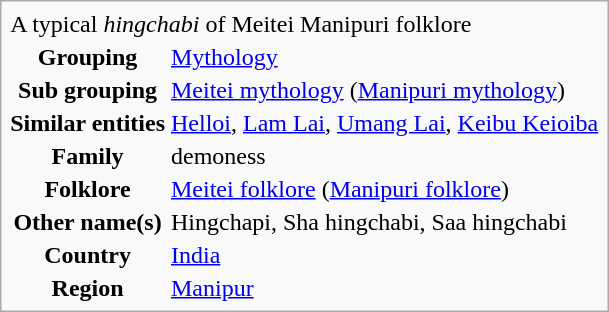<table class="infobox">
<tr>
<td colspan="2" class="infobox-image"><div>A typical <em>hingchabi</em> of Meitei Manipuri folklore</div></td>
</tr>
<tr>
<th class="infobox-label" scope="row">Grouping</th>
<td class="infobox-data"><a href='#'>Mythology</a></td>
</tr>
<tr>
<th class="infobox-label" scope="row">Sub grouping</th>
<td class="infobox-data"><a href='#'>Meitei mythology</a> (<a href='#'>Manipuri mythology</a>)</td>
</tr>
<tr>
<th class="infobox-label" scope="row">Similar entities</th>
<td class="infobox-data"><a href='#'>Helloi</a>, <a href='#'>Lam Lai</a>, <a href='#'>Umang Lai</a>, <a href='#'>Keibu Keioiba</a></td>
</tr>
<tr>
<th class="infobox-label" scope="row">Family</th>
<td class="infobox-data">demoness</td>
</tr>
<tr>
<th class="infobox-label" scope="row">Folklore</th>
<td class="infobox-data"><a href='#'>Meitei folklore</a> (<a href='#'>Manipuri folklore</a>)</td>
</tr>
<tr>
<th class="infobox-label" scope="row">Other name(s)</th>
<td class="infobox-data">Hingchapi, Sha hingchabi, Saa hingchabi</td>
</tr>
<tr>
<th class="infobox-label" scope="row">Country</th>
<td class="infobox-data"><a href='#'>India</a></td>
</tr>
<tr>
<th class="infobox-label" scope="row">Region</th>
<td class="infobox-data"><a href='#'>Manipur</a></td>
</tr>
</table>
